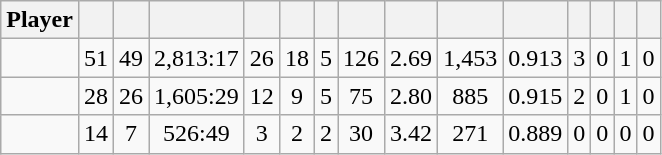<table class="wikitable sortable" style="text-align:center;">
<tr>
<th>Player</th>
<th></th>
<th></th>
<th></th>
<th></th>
<th></th>
<th></th>
<th></th>
<th></th>
<th></th>
<th></th>
<th></th>
<th></th>
<th></th>
<th></th>
</tr>
<tr>
<td style=white-space:nowrap></td>
<td>51</td>
<td>49</td>
<td>2,813:17</td>
<td>26</td>
<td>18</td>
<td>5</td>
<td>126</td>
<td>2.69</td>
<td>1,453</td>
<td>0.913</td>
<td>3</td>
<td>0</td>
<td>1</td>
<td>0</td>
</tr>
<tr>
<td style=white-space:nowrap></td>
<td>28</td>
<td>26</td>
<td>1,605:29</td>
<td>12</td>
<td>9</td>
<td>5</td>
<td>75</td>
<td>2.80</td>
<td>885</td>
<td>0.915</td>
<td>2</td>
<td>0</td>
<td>1</td>
<td>0</td>
</tr>
<tr>
<td style=white-space:nowrap></td>
<td>14</td>
<td>7</td>
<td>526:49</td>
<td>3</td>
<td>2</td>
<td>2</td>
<td>30</td>
<td>3.42</td>
<td>271</td>
<td>0.889</td>
<td>0</td>
<td>0</td>
<td>0</td>
<td>0</td>
</tr>
</table>
